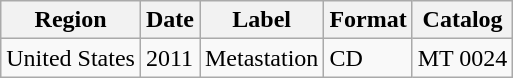<table class="wikitable">
<tr>
<th>Region</th>
<th>Date</th>
<th>Label</th>
<th>Format</th>
<th>Catalog</th>
</tr>
<tr>
<td>United States</td>
<td>2011</td>
<td>Metastation</td>
<td>CD</td>
<td>MT 0024</td>
</tr>
</table>
